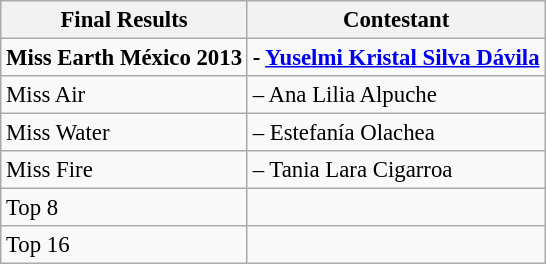<table class="wikitable" style="font-size: 95%;">
<tr>
<th>Final Results</th>
<th>Contestant</th>
</tr>
<tr>
<td><strong>Miss Earth México 2013</strong></td>
<td><strong> - <a href='#'>Yuselmi Kristal Silva Dávila</a></strong></td>
</tr>
<tr>
<td>Miss Air</td>
<td> – Ana Lilia Alpuche</td>
</tr>
<tr>
<td>Miss Water</td>
<td> – Estefanía Olachea</td>
</tr>
<tr>
<td>Miss Fire</td>
<td> – Tania Lara Cigarroa</td>
</tr>
<tr>
<td>Top 8</td>
<td></td>
</tr>
<tr>
<td>Top 16</td>
<td></td>
</tr>
</table>
